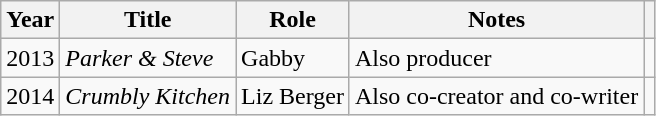<table class="wikitable">
<tr>
<th>Year</th>
<th>Title</th>
<th>Role</th>
<th>Notes</th>
<th></th>
</tr>
<tr>
<td>2013</td>
<td><em>Parker & Steve</em></td>
<td>Gabby</td>
<td>Also producer</td>
<td></td>
</tr>
<tr>
<td>2014</td>
<td><em>Crumbly Kitchen</em></td>
<td>Liz Berger</td>
<td>Also co-creator and co-writer</td>
<td></td>
</tr>
</table>
